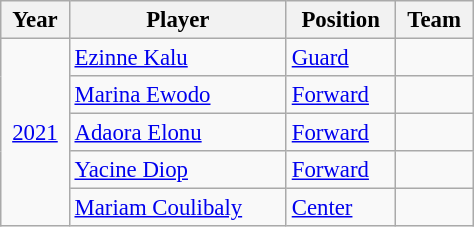<table class="wikitable" style="width: 25%; text-align:center; font-size:95%">
<tr>
<th>Year</th>
<th>Player</th>
<th>Position</th>
<th>Team</th>
</tr>
<tr>
<td rowspan=5><a href='#'>2021</a></td>
<td align=left><a href='#'>Ezinne Kalu</a></td>
<td align=left><a href='#'>Guard</a></td>
<td align=left></td>
</tr>
<tr>
<td align=left><a href='#'>Marina Ewodo</a></td>
<td align=left><a href='#'>Forward</a></td>
<td align=left></td>
</tr>
<tr>
<td align=left><a href='#'>Adaora Elonu</a></td>
<td align=left><a href='#'>Forward</a></td>
<td align=left></td>
</tr>
<tr>
<td align=left><a href='#'>Yacine Diop</a></td>
<td align=left><a href='#'>Forward</a></td>
<td align=left></td>
</tr>
<tr>
<td align=left><a href='#'>Mariam Coulibaly</a></td>
<td align=left><a href='#'>Center</a></td>
<td align=left></td>
</tr>
</table>
